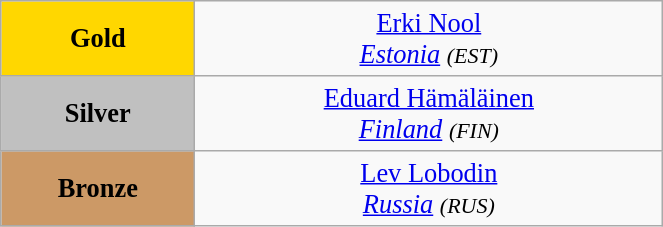<table class="wikitable" style=" text-align:center; font-size:110%;" width="35%">
<tr>
<td bgcolor="gold"><strong>Gold</strong></td>
<td> <a href='#'>Erki Nool</a><br><em><a href='#'>Estonia</a> <small>(EST)</small></em></td>
</tr>
<tr>
<td bgcolor="silver"><strong>Silver</strong></td>
<td> <a href='#'>Eduard Hämäläinen</a><br><em><a href='#'>Finland</a> <small>(FIN)</small></em></td>
</tr>
<tr>
<td bgcolor="CC9966"><strong>Bronze</strong></td>
<td> <a href='#'>Lev Lobodin</a><br><em><a href='#'>Russia</a> <small>(RUS)</small></em></td>
</tr>
</table>
